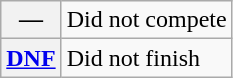<table class="wikitable">
<tr>
<th scope="row">—</th>
<td>Did not compete</td>
</tr>
<tr>
<th scope="row"><a href='#'>DNF</a></th>
<td>Did not finish</td>
</tr>
</table>
